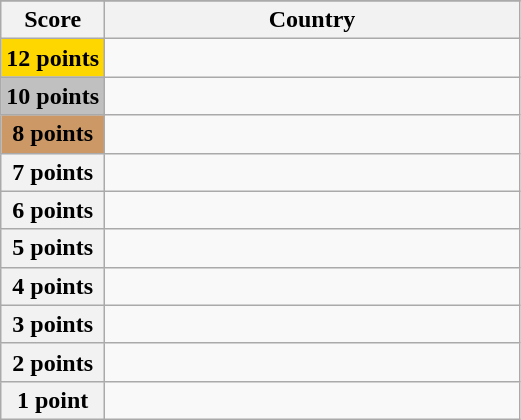<table class="wikitable">
<tr>
</tr>
<tr>
<th scope="col" width="20%">Score</th>
<th scope="col">Country</th>
</tr>
<tr>
<th scope="row" style="background:gold">12 points</th>
<td></td>
</tr>
<tr>
<th scope="row" style="background:silver">10 points</th>
<td></td>
</tr>
<tr>
<th scope="row" style="background:#CC9966">8 points</th>
<td></td>
</tr>
<tr>
<th scope="row">7 points</th>
<td></td>
</tr>
<tr>
<th scope="row">6 points</th>
<td></td>
</tr>
<tr>
<th scope="row">5 points</th>
<td></td>
</tr>
<tr>
<th scope="row">4 points</th>
<td></td>
</tr>
<tr>
<th scope="row">3 points</th>
<td></td>
</tr>
<tr>
<th scope="row">2 points</th>
<td></td>
</tr>
<tr>
<th scope="row">1 point</th>
<td></td>
</tr>
</table>
